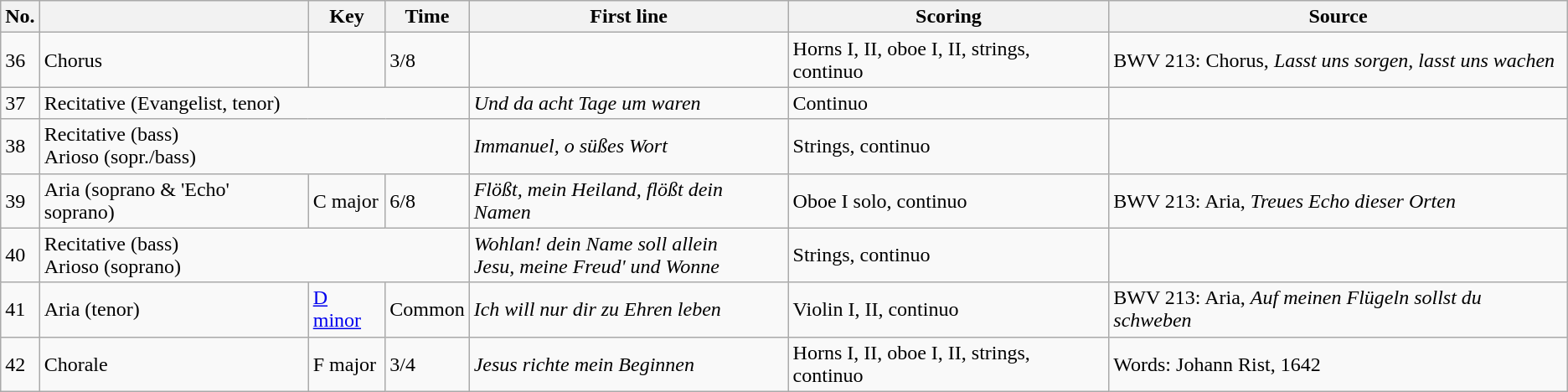<table class="wikitable">
<tr>
<th>No.</th>
<th> </th>
<th>Key</th>
<th>Time</th>
<th>First line</th>
<th>Scoring</th>
<th>Source</th>
</tr>
<tr>
<td>36</td>
<td>Chorus</td>
<td></td>
<td>3/8</td>
<td></td>
<td>Horns I, II, oboe I, II, strings, continuo</td>
<td>BWV 213: Chorus, <em>Lasst uns sorgen, lasst uns wachen</em></td>
</tr>
<tr>
<td>37</td>
<td colspan=3>Recitative (Evangelist, tenor)</td>
<td><em>Und da acht Tage um waren</em></td>
<td>Continuo</td>
<td></td>
</tr>
<tr>
<td>38</td>
<td colspan=3>Recitative (bass)<br>Arioso (sopr./bass)</td>
<td><em>Immanuel, o süßes Wort<br></em></td>
<td>Strings, continuo</td>
<td> </td>
</tr>
<tr>
<td>39</td>
<td>Aria (soprano & 'Echo' soprano)</td>
<td>C major</td>
<td>6/8</td>
<td><em>Flößt, mein Heiland, flößt dein Namen</em></td>
<td>Oboe I solo, continuo</td>
<td>BWV 213: Aria, <em>Treues Echo dieser Orten</em></td>
</tr>
<tr>
<td>40</td>
<td colspan=3>Recitative (bass)<br>Arioso (soprano)</td>
<td><em>Wohlan! dein Name soll allein<br>Jesu, meine Freud' und Wonne</em></td>
<td>Strings, continuo</td>
<td> </td>
</tr>
<tr>
<td>41</td>
<td>Aria (tenor)</td>
<td><a href='#'>D minor</a></td>
<td>Common</td>
<td><em>Ich will nur dir zu Ehren leben</em></td>
<td>Violin I, II, continuo</td>
<td>BWV 213: Aria, <em>Auf meinen Flügeln sollst du schweben</em></td>
</tr>
<tr>
<td>42</td>
<td>Chorale</td>
<td>F major</td>
<td>3/4</td>
<td><em>Jesus richte mein Beginnen</em></td>
<td>Horns I, II, oboe I, II, strings, continuo</td>
<td>Words: Johann Rist, 1642</td>
</tr>
</table>
